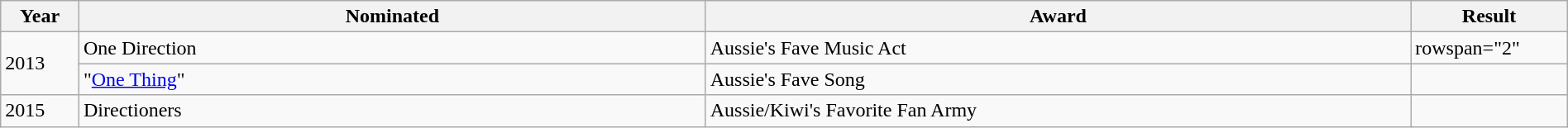<table class="wikitable" style="width:100%;">
<tr>
<th width=5%>Year</th>
<th style="width:40%;">Nominated</th>
<th style="width:45%;">Award</th>
<th style="width:10%;">Result</th>
</tr>
<tr>
<td rowspan="2">2013</td>
<td>One Direction</td>
<td>Aussie's Fave Music Act</td>
<td>rowspan="2" </td>
</tr>
<tr>
<td>"<a href='#'>One Thing</a>"</td>
<td>Aussie's Fave Song</td>
</tr>
<tr>
<td>2015</td>
<td>Directioners</td>
<td>Aussie/Kiwi's Favorite Fan Army</td>
<td></td>
</tr>
</table>
